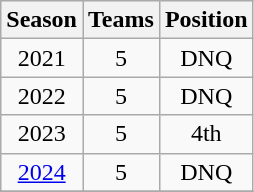<table class="wikitable" style="text-align:center">
<tr style="background:#efefef;">
<th>Season</th>
<th>Teams</th>
<th>Position</th>
</tr>
<tr>
<td>2021</td>
<td>5</td>
<td>DNQ</td>
</tr>
<tr>
<td>2022</td>
<td>5</td>
<td>DNQ</td>
</tr>
<tr>
<td>2023</td>
<td>5</td>
<td>4th</td>
</tr>
<tr>
<td><a href='#'>2024</a></td>
<td>5</td>
<td>DNQ</td>
</tr>
<tr>
</tr>
</table>
